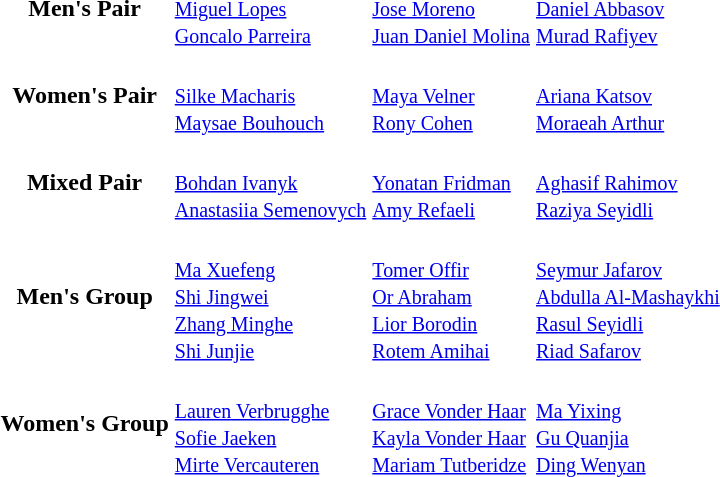<table>
<tr>
<th scope=row>Men's Pair</th>
<td><br><small><a href='#'>Miguel Lopes</a><br><a href='#'>Goncalo Parreira</a></small></td>
<td><br><small><a href='#'>Jose Moreno</a><br><a href='#'>Juan Daniel Molina</a></small></td>
<td><br><small><a href='#'>Daniel Abbasov</a><br><a href='#'>Murad Rafiyev</a></small></td>
</tr>
<tr>
<th scope=row>Women's Pair</th>
<td><br><small><a href='#'>Silke Macharis</a><br><a href='#'>Maysae Bouhouch</a></small></td>
<td><br><small><a href='#'>Maya Velner</a><br><a href='#'>Rony Cohen</a></small></td>
<td><br><small><a href='#'>Ariana Katsov</a><br><a href='#'>Moraeah Arthur</a></small></td>
</tr>
<tr>
<th scope=row>Mixed Pair</th>
<td><br><small><a href='#'>Bohdan Ivanyk</a><br><a href='#'>Anastasiia Semenovych</a></small></td>
<td><br><small><a href='#'>Yonatan Fridman</a><br><a href='#'>Amy Refaeli</a></small></td>
<td><br><small><a href='#'>Aghasif Rahimov</a><br><a href='#'>Raziya Seyidli</a></small></td>
</tr>
<tr>
<th scope=row>Men's Group</th>
<td><br><small><a href='#'>Ma Xuefeng</a><br><a href='#'>Shi Jingwei</a><br><a href='#'>Zhang Minghe</a><br><a href='#'>Shi Junjie</a></small></td>
<td><br><small><a href='#'>Tomer Offir</a><br><a href='#'>Or Abraham</a><br><a href='#'>Lior Borodin</a><br><a href='#'>Rotem Amihai</a></small></td>
<td><br><small><a href='#'>Seymur Jafarov</a><br><a href='#'>Abdulla Al-Mashaykhi</a><br><a href='#'>Rasul Seyidli</a><br><a href='#'>Riad Safarov</a></small></td>
</tr>
<tr>
<th scope=row>Women's Group</th>
<td><br><small><a href='#'>Lauren Verbrugghe</a><br><a href='#'>Sofie Jaeken</a><br><a href='#'>Mirte Vercauteren</a></small></td>
<td><br><small><a href='#'>Grace Vonder Haar</a><br><a href='#'>Kayla Vonder Haar</a><br><a href='#'>Mariam Tutberidze</a></small></td>
<td><br><small><a href='#'>Ma Yixing</a><br><a href='#'>Gu Quanjia</a><br><a href='#'>Ding Wenyan</a></small></td>
</tr>
</table>
